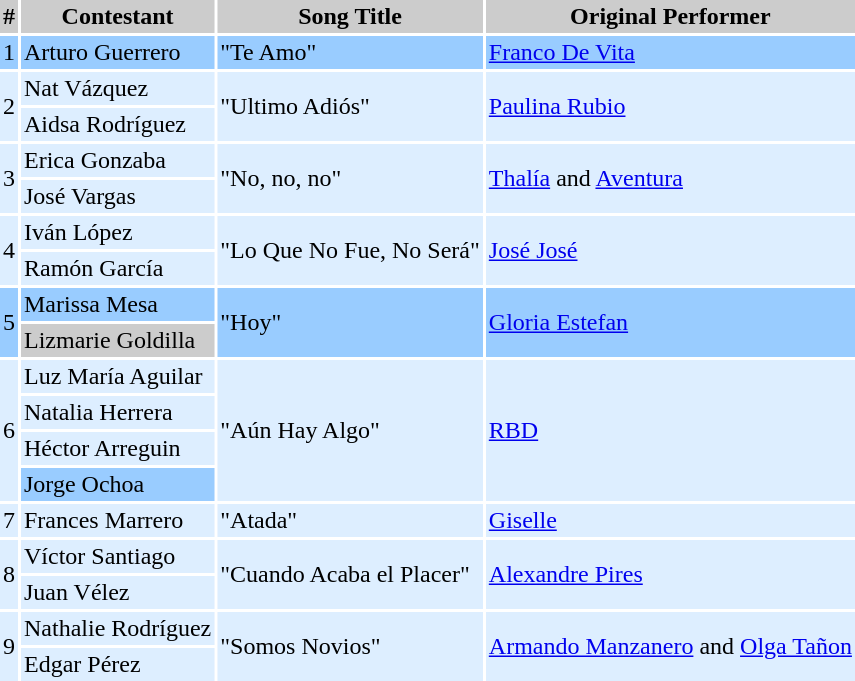<table cellpadding=2 cellspacing=2>
<tr bgcolor=#cccccc>
<th>#</th>
<th>Contestant</th>
<th>Song Title</th>
<th>Original Performer</th>
</tr>
<tr bgcolor=#99CCFF>
<td align=center>1</td>
<td>Arturo Guerrero</td>
<td>"Te Amo"</td>
<td><a href='#'>Franco De Vita</a></td>
</tr>
<tr bgcolor=#DDEEFF>
<td rowspan="2" align=center>2</td>
<td>Nat Vázquez</td>
<td rowspan="2">"Ultimo Adiós"</td>
<td rowspan="2"><a href='#'>Paulina Rubio</a></td>
</tr>
<tr bgcolor=#DDEEFF>
<td>Aidsa Rodríguez</td>
</tr>
<tr bgcolor=#DDEEFF>
<td rowspan="2" align=center>3</td>
<td>Erica Gonzaba</td>
<td rowspan="2">"No, no, no"</td>
<td rowspan="2"><a href='#'>Thalía</a> and <a href='#'>Aventura</a></td>
</tr>
<tr bgcolor=#DDEEFF>
<td>José Vargas</td>
</tr>
<tr bgcolor=#DDEEFF>
<td rowspan="2" align=center>4</td>
<td>Iván López</td>
<td rowspan="2">"Lo Que No Fue, No Será"</td>
<td rowspan="2"><a href='#'>José José</a></td>
</tr>
<tr bgcolor=#DDEEFF>
<td>Ramón García</td>
</tr>
<tr bgcolor=#99CCFF>
<td rowspan="2" align=center>5</td>
<td>Marissa Mesa</td>
<td rowspan="2">"Hoy"</td>
<td rowspan="2"><a href='#'>Gloria Estefan</a></td>
</tr>
<tr bgcolor=#CCCCCC>
<td>Lizmarie Goldilla</td>
</tr>
<tr bgcolor=#DDEEFF>
<td rowspan="4" align=center>6</td>
<td>Luz María Aguilar</td>
<td rowspan="4">"Aún Hay Algo"</td>
<td rowspan="4"><a href='#'>RBD</a></td>
</tr>
<tr bgcolor=#DDEEFF>
<td>Natalia Herrera</td>
</tr>
<tr bgcolor=#DDEEFF>
<td>Héctor Arreguin</td>
</tr>
<tr bgcolor=#99CCFF>
<td>Jorge Ochoa</td>
</tr>
<tr bgcolor=#DDEEFF>
<td align=center>7</td>
<td>Frances Marrero</td>
<td>"Atada"</td>
<td><a href='#'>Giselle</a></td>
</tr>
<tr bgcolor=#DDEEFF>
<td rowspan="2" align=center>8</td>
<td>Víctor Santiago</td>
<td rowspan="2">"Cuando Acaba el Placer"</td>
<td rowspan="2"><a href='#'>Alexandre Pires</a></td>
</tr>
<tr bgcolor=#DDEEFF>
<td>Juan Vélez</td>
</tr>
<tr bgcolor=#DDEEFF>
<td rowspan="2" align=center>9</td>
<td>Nathalie Rodríguez</td>
<td rowspan="2">"Somos Novios"</td>
<td rowspan="2"><a href='#'>Armando Manzanero</a> and <a href='#'>Olga Tañon</a></td>
</tr>
<tr bgcolor=#DDEEFF>
<td>Edgar Pérez</td>
</tr>
</table>
